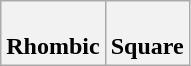<table class=wikitable>
<tr>
<th><br>Rhombic</th>
<th><br>Square</th>
</tr>
</table>
